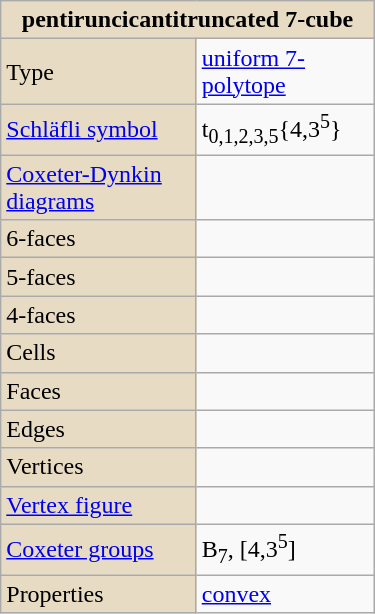<table class="wikitable" style="margin-left:10px; float:right; width:250px;">
<tr>
<th style="background:#e7dcc3;" colspan="2">pentiruncicantitruncated 7-cube</th>
</tr>
<tr>
<td style="background:#e7dcc3;">Type</td>
<td><a href='#'>uniform 7-polytope</a></td>
</tr>
<tr>
<td style="background:#e7dcc3;"><a href='#'>Schläfli symbol</a></td>
<td>t<sub>0,1,2,3,5</sub>{4,3<sup>5</sup>}</td>
</tr>
<tr>
<td style="background:#e7dcc3;"><a href='#'>Coxeter-Dynkin diagrams</a></td>
<td></td>
</tr>
<tr>
<td style="background:#e7dcc3;">6-faces</td>
<td></td>
</tr>
<tr>
<td style="background:#e7dcc3;">5-faces</td>
<td></td>
</tr>
<tr>
<td style="background:#e7dcc3;">4-faces</td>
<td></td>
</tr>
<tr>
<td style="background:#e7dcc3;">Cells</td>
<td></td>
</tr>
<tr>
<td style="background:#e7dcc3;">Faces</td>
<td></td>
</tr>
<tr>
<td style="background:#e7dcc3;">Edges</td>
<td></td>
</tr>
<tr>
<td style="background:#e7dcc3;">Vertices</td>
<td></td>
</tr>
<tr>
<td style="background:#e7dcc3;"><a href='#'>Vertex figure</a></td>
<td></td>
</tr>
<tr>
<td style="background:#e7dcc3;"><a href='#'>Coxeter groups</a></td>
<td>B<sub>7</sub>, [4,3<sup>5</sup>]</td>
</tr>
<tr>
<td style="background:#e7dcc3;">Properties</td>
<td><a href='#'>convex</a></td>
</tr>
</table>
